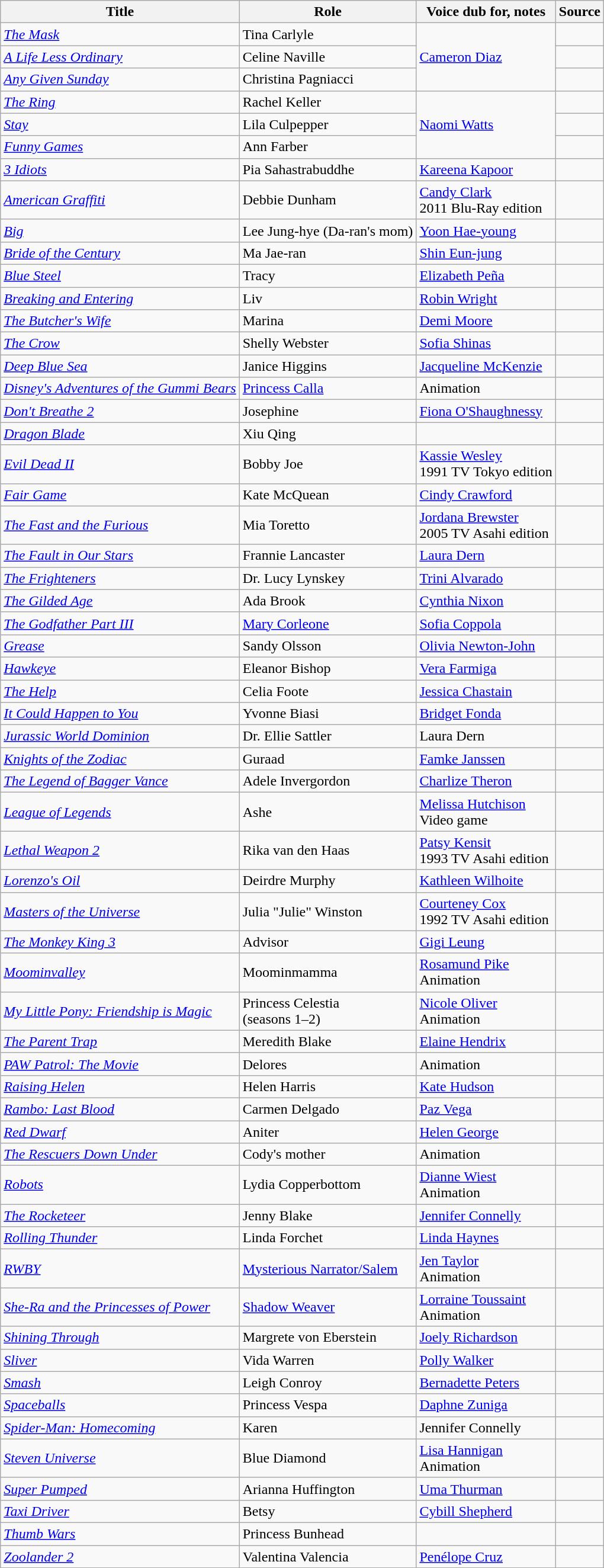<table class="wikitable sortable plainrowheaders">
<tr>
<th>Title</th>
<th>Role</th>
<th class="unsortable">Voice dub for, notes</th>
<th class="unsortable">Source</th>
</tr>
<tr>
<td><em><a href='#'>The Mask</a></em></td>
<td>Tina Carlyle</td>
<td rowspan="3"><a href='#'>Cameron Diaz</a></td>
<td></td>
</tr>
<tr>
<td><em><a href='#'>A Life Less Ordinary</a></em></td>
<td>Celine Naville</td>
<td></td>
</tr>
<tr>
<td><em><a href='#'>Any Given Sunday</a></em></td>
<td>Christina Pagniacci</td>
<td></td>
</tr>
<tr>
<td><em><a href='#'>The Ring</a></em></td>
<td>Rachel Keller</td>
<td rowspan="3"><a href='#'>Naomi Watts</a></td>
<td></td>
</tr>
<tr>
<td><em><a href='#'>Stay</a></em></td>
<td>Lila Culpepper</td>
<td></td>
</tr>
<tr>
<td><em><a href='#'>Funny Games</a></em></td>
<td>Ann Farber</td>
<td></td>
</tr>
<tr>
<td><em><a href='#'>3 Idiots</a></em></td>
<td>Pia Sahastrabuddhe</td>
<td><a href='#'>Kareena Kapoor</a></td>
<td></td>
</tr>
<tr>
<td><em><a href='#'>American Graffiti</a></em></td>
<td>Debbie Dunham</td>
<td><a href='#'>Candy Clark</a><br>2011 Blu-Ray edition</td>
<td></td>
</tr>
<tr>
<td><em><a href='#'>Big</a></em></td>
<td>Lee Jung-hye (Da-ran's mom)</td>
<td><a href='#'>Yoon Hae-young</a></td>
<td></td>
</tr>
<tr>
<td><em><a href='#'>Bride of the Century</a></em></td>
<td>Ma Jae-ran</td>
<td><a href='#'>Shin Eun-jung</a></td>
<td></td>
</tr>
<tr>
<td><em><a href='#'>Blue Steel</a></em></td>
<td>Tracy</td>
<td><a href='#'>Elizabeth Peña</a></td>
<td></td>
</tr>
<tr>
<td><em><a href='#'>Breaking and Entering</a></em></td>
<td>Liv</td>
<td><a href='#'>Robin Wright</a></td>
<td></td>
</tr>
<tr>
<td><em><a href='#'>The Butcher's Wife</a></em></td>
<td>Marina</td>
<td><a href='#'>Demi Moore</a></td>
<td></td>
</tr>
<tr>
<td><em><a href='#'>The Crow</a></em></td>
<td>Shelly Webster</td>
<td><a href='#'>Sofia Shinas</a></td>
<td></td>
</tr>
<tr>
<td><em><a href='#'>Deep Blue Sea</a></em></td>
<td>Janice Higgins</td>
<td><a href='#'>Jacqueline McKenzie</a></td>
<td></td>
</tr>
<tr>
<td><em><a href='#'>Disney's Adventures of the Gummi Bears</a></em></td>
<td><a href='#'>Princess Calla</a></td>
<td>Animation</td>
<td></td>
</tr>
<tr>
<td><em><a href='#'>Don't Breathe 2</a></em></td>
<td>Josephine</td>
<td><a href='#'>Fiona O'Shaughnessy</a></td>
<td></td>
</tr>
<tr>
<td><em><a href='#'>Dragon Blade</a></em></td>
<td>Xiu Qing</td>
<td></td>
<td></td>
</tr>
<tr>
<td><em><a href='#'>Evil Dead II</a></em></td>
<td>Bobby Joe</td>
<td><a href='#'>Kassie Wesley</a><br>1991 TV Tokyo edition</td>
<td></td>
</tr>
<tr>
<td><em><a href='#'>Fair Game</a></em></td>
<td>Kate McQuean</td>
<td><a href='#'>Cindy Crawford</a></td>
<td></td>
</tr>
<tr>
<td><em><a href='#'>The Fast and the Furious</a></em></td>
<td>Mia Toretto</td>
<td><a href='#'>Jordana Brewster</a><br>2005 TV Asahi edition</td>
<td></td>
</tr>
<tr>
<td><em><a href='#'>The Fault in Our Stars</a></em></td>
<td>Frannie Lancaster</td>
<td><a href='#'>Laura Dern</a></td>
<td></td>
</tr>
<tr>
<td><em><a href='#'>The Frighteners</a></em></td>
<td>Dr. Lucy Lynskey</td>
<td><a href='#'>Trini Alvarado</a></td>
<td></td>
</tr>
<tr>
<td><em><a href='#'>The Gilded Age</a></em></td>
<td>Ada Brook</td>
<td><a href='#'>Cynthia Nixon</a></td>
<td></td>
</tr>
<tr>
<td><em><a href='#'>The Godfather Part III</a></em></td>
<td><a href='#'>Mary Corleone</a></td>
<td><a href='#'>Sofia Coppola</a></td>
<td></td>
</tr>
<tr>
<td><em><a href='#'>Grease</a></em></td>
<td>Sandy Olsson</td>
<td><a href='#'>Olivia Newton-John</a></td>
<td></td>
</tr>
<tr>
<td><em><a href='#'>Hawkeye</a></em></td>
<td>Eleanor Bishop</td>
<td><a href='#'>Vera Farmiga</a></td>
<td></td>
</tr>
<tr>
<td><em><a href='#'>The Help</a></em></td>
<td>Celia Foote</td>
<td><a href='#'>Jessica Chastain</a></td>
<td></td>
</tr>
<tr>
<td><em><a href='#'>It Could Happen to You</a></em></td>
<td>Yvonne Biasi</td>
<td><a href='#'>Bridget Fonda</a></td>
<td></td>
</tr>
<tr>
<td><em><a href='#'>Jurassic World Dominion</a></em></td>
<td>Dr. Ellie Sattler</td>
<td>Laura Dern</td>
<td></td>
</tr>
<tr>
<td><em><a href='#'>Knights of the Zodiac</a></em></td>
<td>Guraad</td>
<td><a href='#'>Famke Janssen</a></td>
<td></td>
</tr>
<tr>
<td><em><a href='#'>The Legend of Bagger Vance</a></em></td>
<td>Adele Invergordon</td>
<td><a href='#'>Charlize Theron</a></td>
<td></td>
</tr>
<tr>
<td><em><a href='#'>League of Legends</a></em></td>
<td>Ashe</td>
<td><a href='#'>Melissa Hutchison</a><br>Video game</td>
<td></td>
</tr>
<tr>
<td><em><a href='#'>Lethal Weapon 2</a></em></td>
<td>Rika van den Haas</td>
<td><a href='#'>Patsy Kensit</a><br>1993 TV Asahi edition</td>
<td></td>
</tr>
<tr>
<td><em><a href='#'>Lorenzo's Oil</a></em></td>
<td>Deirdre Murphy</td>
<td><a href='#'>Kathleen Wilhoite</a></td>
<td></td>
</tr>
<tr>
<td><em><a href='#'>Masters of the Universe</a></em></td>
<td>Julia "Julie" Winston</td>
<td><a href='#'>Courteney Cox</a><br>1992 TV Asahi edition</td>
<td></td>
</tr>
<tr>
<td><em><a href='#'>The Monkey King 3</a></em></td>
<td>Advisor</td>
<td><a href='#'>Gigi Leung</a></td>
<td></td>
</tr>
<tr>
<td><em><a href='#'>Moominvalley</a></em></td>
<td>Moominmamma</td>
<td><a href='#'>Rosamund Pike</a><br>Animation</td>
<td></td>
</tr>
<tr>
<td><em><a href='#'>My Little Pony: Friendship is Magic</a></em></td>
<td>Princess Celestia <br> (seasons 1–2)</td>
<td><a href='#'>Nicole Oliver</a><br>Animation</td>
<td></td>
</tr>
<tr>
<td><em><a href='#'>The Parent Trap</a></em></td>
<td>Meredith Blake</td>
<td><a href='#'>Elaine Hendrix</a></td>
<td></td>
</tr>
<tr>
<td><em><a href='#'>PAW Patrol: The Movie</a></em></td>
<td>Delores</td>
<td>Animation</td>
<td></td>
</tr>
<tr>
<td><em><a href='#'>Raising Helen</a></em></td>
<td>Helen Harris</td>
<td><a href='#'>Kate Hudson</a></td>
<td></td>
</tr>
<tr>
<td><em><a href='#'>Rambo: Last Blood</a></em></td>
<td>Carmen Delgado</td>
<td><a href='#'>Paz Vega</a></td>
<td></td>
</tr>
<tr>
<td><em><a href='#'>Red Dwarf</a></em></td>
<td>Aniter</td>
<td><a href='#'>Helen George</a></td>
<td></td>
</tr>
<tr>
<td><em><a href='#'>The Rescuers Down Under</a></em></td>
<td>Cody's mother</td>
<td>Animation</td>
<td></td>
</tr>
<tr>
<td><em><a href='#'>Robots</a></em></td>
<td>Lydia Copperbottom</td>
<td><a href='#'>Dianne Wiest</a><br>Animation</td>
<td></td>
</tr>
<tr>
<td><em><a href='#'>The Rocketeer</a></em></td>
<td>Jenny Blake</td>
<td><a href='#'>Jennifer Connelly</a></td>
<td></td>
</tr>
<tr>
<td><em><a href='#'>Rolling Thunder</a></em></td>
<td>Linda Forchet</td>
<td><a href='#'>Linda Haynes</a></td>
<td></td>
</tr>
<tr>
<td><em><a href='#'>RWBY</a></em></td>
<td><a href='#'>Mysterious Narrator/Salem</a></td>
<td><a href='#'>Jen Taylor</a><br>Animation</td>
<td></td>
</tr>
<tr>
<td><em><a href='#'>She-Ra and the Princesses of Power</a></em></td>
<td><a href='#'>Shadow Weaver</a></td>
<td><a href='#'>Lorraine Toussaint</a><br>Animation</td>
<td></td>
</tr>
<tr>
<td><em><a href='#'>Shining Through</a></em></td>
<td>Margrete von Eberstein</td>
<td><a href='#'>Joely Richardson</a></td>
<td></td>
</tr>
<tr>
<td><em><a href='#'>Sliver</a></em></td>
<td>Vida Warren</td>
<td><a href='#'>Polly Walker</a></td>
<td></td>
</tr>
<tr>
<td><em><a href='#'>Smash</a></em></td>
<td>Leigh Conroy</td>
<td><a href='#'>Bernadette Peters</a></td>
<td></td>
</tr>
<tr>
<td><em><a href='#'>Spaceballs</a></em></td>
<td>Princess Vespa</td>
<td><a href='#'>Daphne Zuniga</a></td>
<td></td>
</tr>
<tr>
<td><em><a href='#'>Spider-Man: Homecoming</a></em></td>
<td>Karen</td>
<td>Jennifer Connelly</td>
<td></td>
</tr>
<tr>
<td><em><a href='#'>Steven Universe</a></em></td>
<td>Blue Diamond</td>
<td><a href='#'>Lisa Hannigan</a><br>Animation</td>
<td></td>
</tr>
<tr>
<td><em><a href='#'>Super Pumped</a></em></td>
<td>Arianna Huffington</td>
<td><a href='#'>Uma Thurman</a></td>
<td></td>
</tr>
<tr>
<td><em><a href='#'>Taxi Driver</a></em></td>
<td>Betsy</td>
<td><a href='#'>Cybill Shepherd</a></td>
<td></td>
</tr>
<tr>
<td><em><a href='#'>Thumb Wars</a></em></td>
<td>Princess Bunhead</td>
<td></td>
<td></td>
</tr>
<tr>
<td><em><a href='#'>Zoolander 2</a></em></td>
<td>Valentina Valencia</td>
<td><a href='#'>Penélope Cruz</a></td>
<td></td>
</tr>
<tr>
</tr>
</table>
